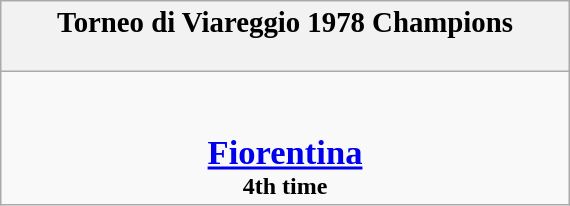<table class="wikitable" style="margin: 0 auto; width: 30%;">
<tr>
<th><big>Torneo di Viareggio 1978 Champions</big><br><br></th>
</tr>
<tr>
<td align=center><br><br><big><big><strong><a href='#'>Fiorentina</a></strong><br></big></big><strong>4th time</strong></td>
</tr>
</table>
